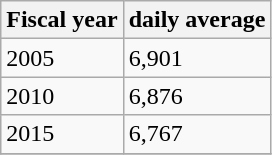<table class="wikitable">
<tr>
<th>Fiscal year</th>
<th>daily average</th>
</tr>
<tr>
<td>2005</td>
<td>6,901</td>
</tr>
<tr>
<td>2010</td>
<td>6,876</td>
</tr>
<tr>
<td>2015</td>
<td>6,767</td>
</tr>
<tr>
</tr>
</table>
